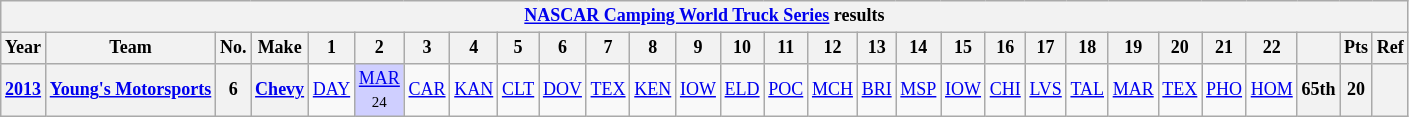<table class="wikitable" style="text-align:center; font-size:75%">
<tr>
<th colspan=45><a href='#'>NASCAR Camping World Truck Series</a> results</th>
</tr>
<tr>
<th>Year</th>
<th>Team</th>
<th>No.</th>
<th>Make</th>
<th>1</th>
<th>2</th>
<th>3</th>
<th>4</th>
<th>5</th>
<th>6</th>
<th>7</th>
<th>8</th>
<th>9</th>
<th>10</th>
<th>11</th>
<th>12</th>
<th>13</th>
<th>14</th>
<th>15</th>
<th>16</th>
<th>17</th>
<th>18</th>
<th>19</th>
<th>20</th>
<th>21</th>
<th>22</th>
<th></th>
<th>Pts</th>
<th>Ref</th>
</tr>
<tr>
<th><a href='#'>2013</a></th>
<th><a href='#'>Young's Motorsports</a></th>
<th>6</th>
<th><a href='#'>Chevy</a></th>
<td><a href='#'>DAY</a></td>
<td style="background:#CFCFFF;"><a href='#'>MAR</a><br><small>24</small></td>
<td><a href='#'>CAR</a></td>
<td><a href='#'>KAN</a></td>
<td><a href='#'>CLT</a></td>
<td><a href='#'>DOV</a></td>
<td><a href='#'>TEX</a></td>
<td><a href='#'>KEN</a></td>
<td><a href='#'>IOW</a></td>
<td><a href='#'>ELD</a></td>
<td><a href='#'>POC</a></td>
<td><a href='#'>MCH</a></td>
<td><a href='#'>BRI</a></td>
<td><a href='#'>MSP</a></td>
<td><a href='#'>IOW</a></td>
<td><a href='#'>CHI</a></td>
<td><a href='#'>LVS</a></td>
<td><a href='#'>TAL</a></td>
<td><a href='#'>MAR</a></td>
<td><a href='#'>TEX</a></td>
<td><a href='#'>PHO</a></td>
<td><a href='#'>HOM</a></td>
<th>65th</th>
<th>20</th>
<th></th>
</tr>
</table>
